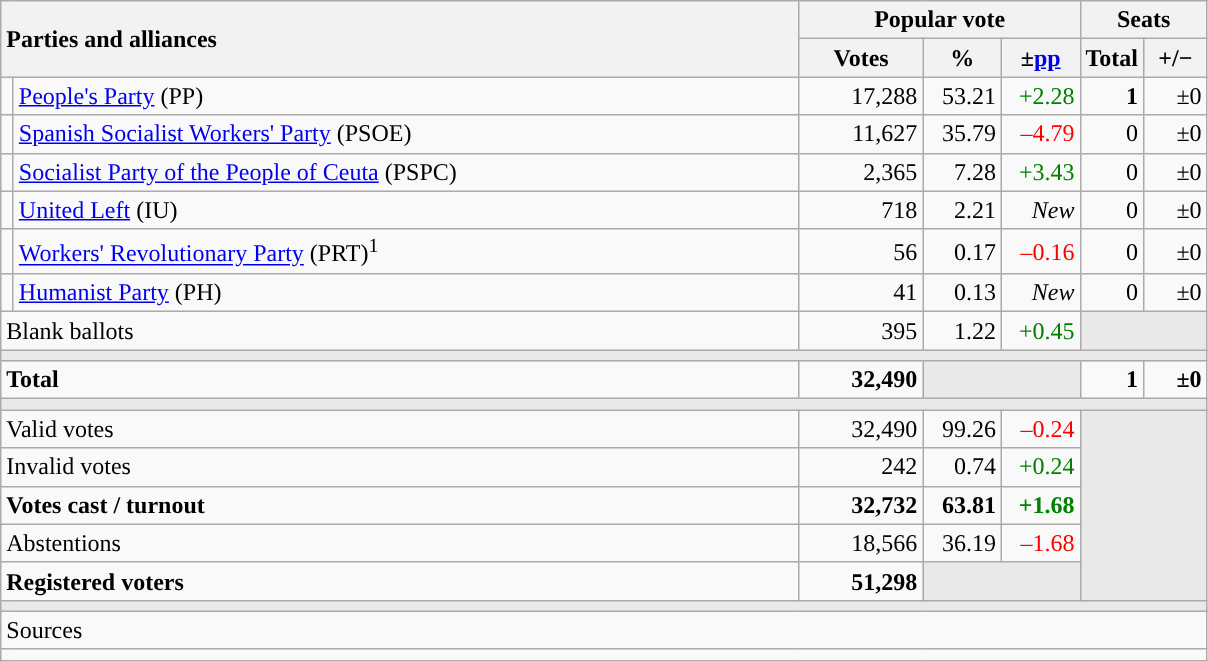<table class="wikitable" style="text-align:right;">
<tr>
<th style="text-align:left;" rowspan="2" colspan="2" width="525">Parties and alliances</th>
<th colspan="3">Popular vote</th>
<th colspan="2">Seats</th>
</tr>
<tr>
<th width="75">Votes</th>
<th width="45">%</th>
<th width="45">±<a href='#'>pp</a></th>
<th width="35">Total</th>
<th width="35">+/−</th>
</tr>
<tr>
<td width="1" style="color:inherit;background:"></td>
<td align="left"><a href='#'>People's Party</a> (PP)</td>
<td>17,288</td>
<td>53.21</td>
<td style="color:green;">+2.28</td>
<td><strong>1</strong></td>
<td>±0</td>
</tr>
<tr>
<td style="color:inherit;background:"></td>
<td align="left"><a href='#'>Spanish Socialist Workers' Party</a> (PSOE)</td>
<td>11,627</td>
<td>35.79</td>
<td style="color:red;">–4.79</td>
<td>0</td>
<td>±0</td>
</tr>
<tr>
<td style="color:inherit;background:"></td>
<td align="left"><a href='#'>Socialist Party of the People of Ceuta</a> (PSPC)</td>
<td>2,365</td>
<td>7.28</td>
<td style="color:green;">+3.43</td>
<td>0</td>
<td>±0</td>
</tr>
<tr>
<td style="color:inherit;background:"></td>
<td align="left"><a href='#'>United Left</a> (IU)</td>
<td>718</td>
<td>2.21</td>
<td><em>New</em></td>
<td>0</td>
<td>±0</td>
</tr>
<tr>
<td style="color:inherit;background:"></td>
<td align="left"><a href='#'>Workers' Revolutionary Party</a> (PRT)<sup>1</sup></td>
<td>56</td>
<td>0.17</td>
<td style="color:red;">–0.16</td>
<td>0</td>
<td>±0</td>
</tr>
<tr>
<td style="color:inherit;background:"></td>
<td align="left"><a href='#'>Humanist Party</a> (PH)</td>
<td>41</td>
<td>0.13</td>
<td><em>New</em></td>
<td>0</td>
<td>±0</td>
</tr>
<tr>
<td align="left" colspan="2">Blank ballots</td>
<td>395</td>
<td>1.22</td>
<td style="color:green;">+0.45</td>
<td bgcolor="#E9E9E9" colspan="2"></td>
</tr>
<tr>
<td colspan="7" bgcolor="#E9E9E9"></td>
</tr>
<tr style="font-weight:bold;">
<td align="left" colspan="2">Total</td>
<td>32,490</td>
<td bgcolor="#E9E9E9" colspan="2"></td>
<td>1</td>
<td>±0</td>
</tr>
<tr>
<td colspan="7" bgcolor="#E9E9E9"></td>
</tr>
<tr>
<td align="left" colspan="2">Valid votes</td>
<td>32,490</td>
<td>99.26</td>
<td style="color:red;">–0.24</td>
<td bgcolor="#E9E9E9" colspan="2" rowspan="5"></td>
</tr>
<tr>
<td align="left" colspan="2">Invalid votes</td>
<td>242</td>
<td>0.74</td>
<td style="color:green;">+0.24</td>
</tr>
<tr style="font-weight:bold;">
<td align="left" colspan="2">Votes cast / turnout</td>
<td>32,732</td>
<td>63.81</td>
<td style="color:green;">+1.68</td>
</tr>
<tr>
<td align="left" colspan="2">Abstentions</td>
<td>18,566</td>
<td>36.19</td>
<td style="color:red;">–1.68</td>
</tr>
<tr style="font-weight:bold;">
<td align="left" colspan="2">Registered voters</td>
<td>51,298</td>
<td bgcolor="#E9E9E9" colspan="2"></td>
</tr>
<tr>
<td colspan="7" bgcolor="#E9E9E9"></td>
</tr>
<tr>
<td align="left" colspan="7">Sources</td>
</tr>
<tr>
<td colspan="7" style="text-align:left; max-width:790px;"></td>
</tr>
</table>
